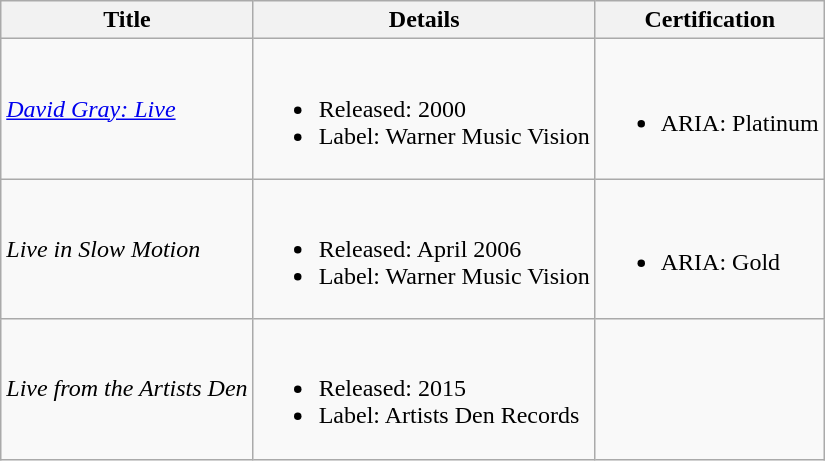<table class="wikitable">
<tr>
<th>Title</th>
<th>Details</th>
<th>Certification</th>
</tr>
<tr>
<td scope="row"><em><a href='#'>David Gray: Live</a></em></td>
<td><br><ul><li>Released: 2000</li><li>Label: Warner Music Vision</li></ul></td>
<td><br><ul><li>ARIA: Platinum</li></ul></td>
</tr>
<tr>
<td scope="row"><em>Live in Slow Motion</em></td>
<td><br><ul><li>Released: April 2006</li><li>Label: Warner Music Vision</li></ul></td>
<td><br><ul><li>ARIA: Gold</li></ul></td>
</tr>
<tr>
<td scope="row"><em>Live from the Artists Den</em></td>
<td><br><ul><li>Released: 2015</li><li>Label: Artists Den Records</li></ul></td>
<td></td>
</tr>
</table>
